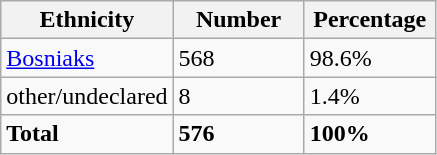<table class="wikitable">
<tr>
<th width="100px">Ethnicity</th>
<th width="80px">Number</th>
<th width="80px">Percentage</th>
</tr>
<tr>
<td><a href='#'>Bosniaks</a></td>
<td>568</td>
<td>98.6%</td>
</tr>
<tr>
<td>other/undeclared</td>
<td>8</td>
<td>1.4%</td>
</tr>
<tr>
<td><strong>Total</strong></td>
<td><strong>576</strong></td>
<td><strong>100%</strong></td>
</tr>
</table>
